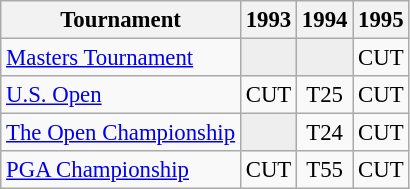<table class="wikitable" style="font-size:95%;text-align:center;">
<tr>
<th>Tournament</th>
<th>1993</th>
<th>1994</th>
<th>1995</th>
</tr>
<tr>
<td align=left><a href='#'>Masters Tournament</a></td>
<td style="background:#eeeeee;"></td>
<td style="background:#eeeeee;"></td>
<td>CUT</td>
</tr>
<tr>
<td align=left><a href='#'>U.S. Open</a></td>
<td>CUT</td>
<td>T25</td>
<td>CUT</td>
</tr>
<tr>
<td align=left><a href='#'>The Open Championship</a></td>
<td style="background:#eeeeee;"></td>
<td>T24</td>
<td>CUT</td>
</tr>
<tr>
<td align=left><a href='#'>PGA Championship</a></td>
<td>CUT</td>
<td>T55</td>
<td>CUT</td>
</tr>
</table>
